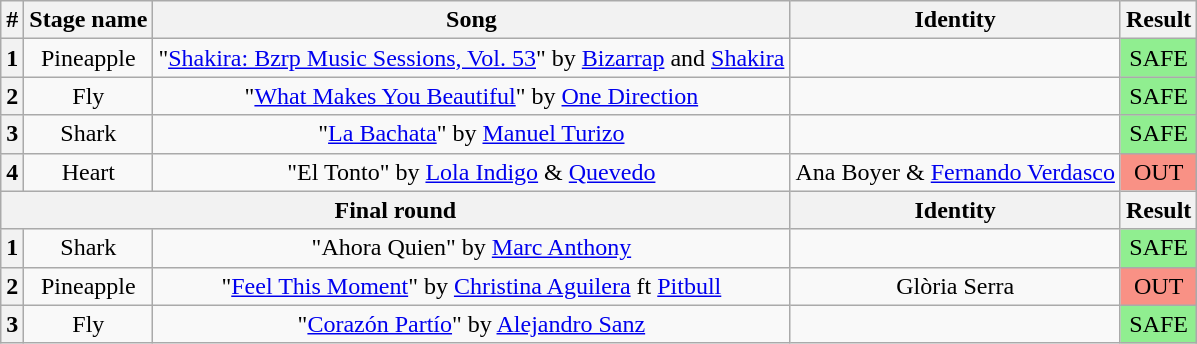<table class="wikitable plainrowheaders" style="text-align:center">
<tr>
<th>#</th>
<th>Stage name</th>
<th>Song</th>
<th>Identity</th>
<th>Result</th>
</tr>
<tr>
<th>1</th>
<td>Pineapple</td>
<td>"<a href='#'>Shakira: Bzrp Music Sessions, Vol. 53</a>" by <a href='#'>Bizarrap</a> and <a href='#'>Shakira</a></td>
<td></td>
<td bgcolor="lightgreen">SAFE</td>
</tr>
<tr>
<th>2</th>
<td>Fly</td>
<td>"<a href='#'>What Makes You Beautiful</a>" by <a href='#'>One Direction</a></td>
<td></td>
<td bgcolor="lightgreen">SAFE</td>
</tr>
<tr>
<th>3</th>
<td>Shark</td>
<td>"<a href='#'>La Bachata</a>" by <a href='#'>Manuel Turizo</a></td>
<td></td>
<td bgcolor="lightgreen">SAFE</td>
</tr>
<tr>
<th>4</th>
<td>Heart</td>
<td>"El Tonto" by <a href='#'>Lola Indigo</a> & <a href='#'>Quevedo</a></td>
<td>Ana Boyer & <a href='#'>Fernando Verdasco</a></td>
<td bgcolor="#F99185">OUT</td>
</tr>
<tr>
<th colspan="3">Final round</th>
<th>Identity</th>
<th>Result</th>
</tr>
<tr>
<th>1</th>
<td>Shark</td>
<td>"Ahora Quien" by <a href='#'>Marc Anthony</a></td>
<td></td>
<td bgcolor="lightgreen">SAFE</td>
</tr>
<tr>
<th>2</th>
<td>Pineapple</td>
<td>"<a href='#'>Feel This Moment</a>" by <a href='#'>Christina Aguilera</a> ft <a href='#'>Pitbull</a></td>
<td>Glòria Serra</td>
<td bgcolor="#F99185">OUT</td>
</tr>
<tr>
<th>3</th>
<td>Fly</td>
<td>"<a href='#'>Corazón Partío</a>" by <a href='#'>Alejandro Sanz</a></td>
<td></td>
<td bgcolor="lightgreen">SAFE</td>
</tr>
</table>
